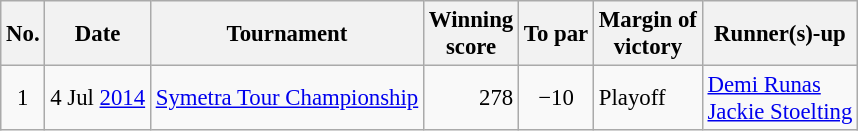<table class="wikitable" style="font-size:95%;">
<tr>
<th>No.</th>
<th>Date</th>
<th>Tournament</th>
<th>Winning<br>score</th>
<th>To par</th>
<th>Margin of<br>victory</th>
<th>Runner(s)-up</th>
</tr>
<tr>
<td align=center>1</td>
<td align=right>4 Jul <a href='#'>2014</a></td>
<td><a href='#'>Symetra Tour Championship</a></td>
<td align=right>278</td>
<td align=center>−10</td>
<td>Playoff</td>
<td> <a href='#'>Demi Runas</a><br> <a href='#'>Jackie Stoelting</a></td>
</tr>
</table>
